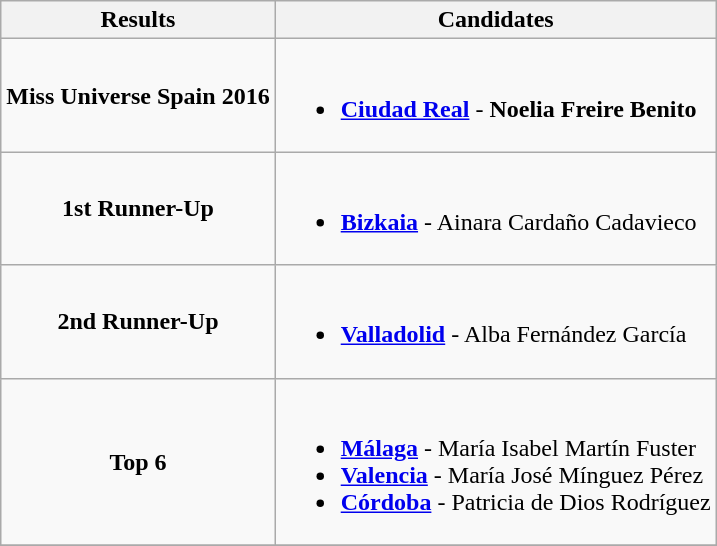<table class="wikitable">
<tr>
<th>Results</th>
<th>Candidates</th>
</tr>
<tr>
<td style="text-align:center;"><strong>Miss Universe Spain 2016</strong></td>
<td><br><ul><li><strong> <a href='#'>Ciudad Real</a></strong> - <strong>Noelia Freire Benito</strong></li></ul></td>
</tr>
<tr>
<td style="text-align:center;"><strong>1st Runner-Up</strong></td>
<td><br><ul><li><strong><a href='#'>Bizkaia</a></strong> - Ainara Cardaño Cadavieco</li></ul></td>
</tr>
<tr>
<td style="text-align:center;"><strong>2nd Runner-Up</strong></td>
<td><br><ul><li><strong><a href='#'>Valladolid</a></strong> - Alba Fernández García</li></ul></td>
</tr>
<tr>
<td style="text-align:center;"><strong>Top 6</strong></td>
<td><br><ul><li><strong><a href='#'>Málaga</a></strong> - María Isabel Martín Fuster</li><li><strong><a href='#'>Valencia</a></strong> - María José Mínguez Pérez</li><li><strong><a href='#'>Córdoba</a></strong> - Patricia de Dios Rodríguez</li></ul></td>
</tr>
<tr>
</tr>
</table>
